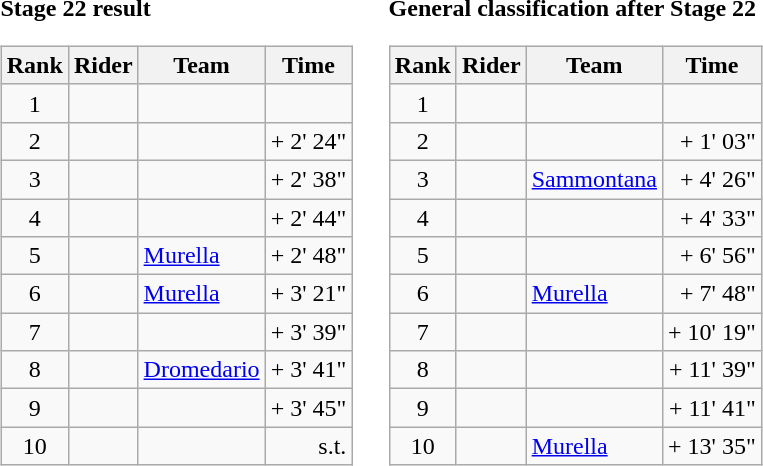<table>
<tr>
<td><strong>Stage 22 result</strong><br><table class="wikitable">
<tr>
<th scope="col">Rank</th>
<th scope="col">Rider</th>
<th scope="col">Team</th>
<th scope="col">Time</th>
</tr>
<tr>
<td style="text-align:center;">1</td>
<td></td>
<td></td>
<td style="text-align:right;"></td>
</tr>
<tr>
<td style="text-align:center;">2</td>
<td></td>
<td></td>
<td style="text-align:right;">+ 2' 24"</td>
</tr>
<tr>
<td style="text-align:center;">3</td>
<td></td>
<td></td>
<td style="text-align:right;">+ 2' 38"</td>
</tr>
<tr>
<td style="text-align:center;">4</td>
<td></td>
<td></td>
<td style="text-align:right;">+ 2' 44"</td>
</tr>
<tr>
<td style="text-align:center;">5</td>
<td></td>
<td><a href='#'>Murella</a></td>
<td style="text-align:right;">+ 2' 48"</td>
</tr>
<tr>
<td style="text-align:center;">6</td>
<td></td>
<td><a href='#'>Murella</a></td>
<td style="text-align:right;">+ 3' 21"</td>
</tr>
<tr>
<td style="text-align:center;">7</td>
<td></td>
<td></td>
<td style="text-align:right;">+ 3' 39"</td>
</tr>
<tr>
<td style="text-align:center;">8</td>
<td></td>
<td><a href='#'>Dromedario</a></td>
<td style="text-align:right;">+ 3' 41"</td>
</tr>
<tr>
<td style="text-align:center;">9</td>
<td></td>
<td></td>
<td style="text-align:right;">+ 3' 45"</td>
</tr>
<tr>
<td style="text-align:center;">10</td>
<td></td>
<td></td>
<td style="text-align:right;">s.t.</td>
</tr>
</table>
</td>
<td></td>
<td><strong>General classification after Stage 22</strong><br><table class="wikitable">
<tr>
<th scope="col">Rank</th>
<th scope="col">Rider</th>
<th scope="col">Team</th>
<th scope="col">Time</th>
</tr>
<tr>
<td style="text-align:center;">1</td>
<td></td>
<td></td>
<td style="text-align:right;"></td>
</tr>
<tr>
<td style="text-align:center;">2</td>
<td></td>
<td></td>
<td style="text-align:right;">+ 1' 03"</td>
</tr>
<tr>
<td style="text-align:center;">3</td>
<td></td>
<td><a href='#'>Sammontana</a></td>
<td style="text-align:right;">+ 4' 26"</td>
</tr>
<tr>
<td style="text-align:center;">4</td>
<td></td>
<td></td>
<td style="text-align:right;">+ 4' 33"</td>
</tr>
<tr>
<td style="text-align:center;">5</td>
<td></td>
<td></td>
<td style="text-align:right;">+ 6' 56"</td>
</tr>
<tr>
<td style="text-align:center;">6</td>
<td></td>
<td><a href='#'>Murella</a></td>
<td style="text-align:right;">+ 7' 48"</td>
</tr>
<tr>
<td style="text-align:center;">7</td>
<td></td>
<td></td>
<td style="text-align:right;">+ 10' 19"</td>
</tr>
<tr>
<td style="text-align:center;">8</td>
<td></td>
<td></td>
<td style="text-align:right;">+ 11' 39"</td>
</tr>
<tr>
<td style="text-align:center;">9</td>
<td></td>
<td></td>
<td style="text-align:right;">+ 11' 41"</td>
</tr>
<tr>
<td style="text-align:center;">10</td>
<td></td>
<td><a href='#'>Murella</a></td>
<td style="text-align:right;">+ 13' 35"</td>
</tr>
</table>
</td>
</tr>
</table>
